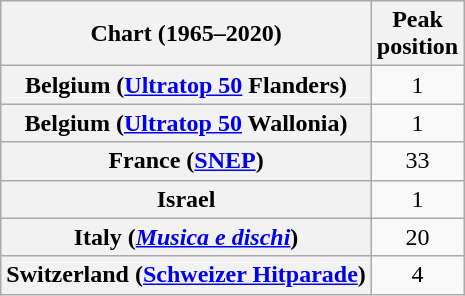<table class="wikitable plainrowheaders" style="text-align:center">
<tr>
<th scope="col">Chart (1965–2020)</th>
<th scope="col">Peak<br>position</th>
</tr>
<tr>
<th scope="row">Belgium (<a href='#'>Ultratop 50</a> Flanders)</th>
<td>1</td>
</tr>
<tr>
<th scope="row">Belgium (<a href='#'>Ultratop 50</a> Wallonia)</th>
<td>1</td>
</tr>
<tr>
<th scope="row">France (<a href='#'>SNEP</a>)</th>
<td>33</td>
</tr>
<tr>
<th scope="row">Israel</th>
<td>1</td>
</tr>
<tr>
<th scope="row">Italy (<em><a href='#'>Musica e dischi</a></em>)</th>
<td>20</td>
</tr>
<tr>
<th scope="row">Switzerland (<a href='#'>Schweizer Hitparade</a>)</th>
<td>4</td>
</tr>
</table>
